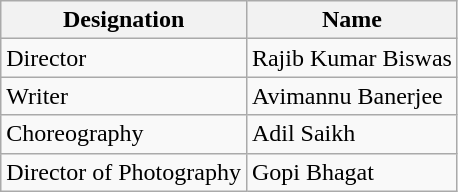<table class="wikitable sortable">
<tr>
<th>Designation</th>
<th>Name</th>
</tr>
<tr>
<td>Director</td>
<td>Rajib Kumar Biswas</td>
</tr>
<tr>
<td>Writer</td>
<td>Avimannu Banerjee</td>
</tr>
<tr>
<td>Choreography</td>
<td>Adil Saikh</td>
</tr>
<tr>
<td>Director of Photography</td>
<td>Gopi Bhagat</td>
</tr>
</table>
